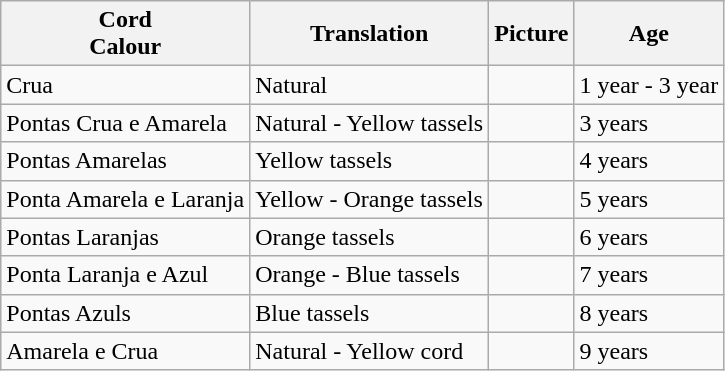<table class="wikitable">
<tr>
<th>Cord<br>Calour</th>
<th>Translation</th>
<th>Picture</th>
<th>Age</th>
</tr>
<tr>
<td>Crua</td>
<td>Natural</td>
<td></td>
<td>1 year - 3 year</td>
</tr>
<tr>
<td>Pontas Crua e Amarela</td>
<td>Natural - Yellow tassels</td>
<td></td>
<td>3 years</td>
</tr>
<tr>
<td>Pontas Amarelas</td>
<td>Yellow tassels</td>
<td></td>
<td>4 years</td>
</tr>
<tr>
<td>Ponta Amarela e Laranja</td>
<td>Yellow - Orange tassels</td>
<td></td>
<td>5 years</td>
</tr>
<tr>
<td>Pontas Laranjas</td>
<td>Orange tassels</td>
<td></td>
<td>6 years</td>
</tr>
<tr>
<td>Ponta Laranja e Azul</td>
<td>Orange - Blue tassels</td>
<td></td>
<td>7 years</td>
</tr>
<tr>
<td>Pontas Azuls</td>
<td>Blue tassels</td>
<td></td>
<td>8 years</td>
</tr>
<tr>
<td>Amarela e Crua</td>
<td>Natural - Yellow cord</td>
<td></td>
<td>9 years</td>
</tr>
</table>
